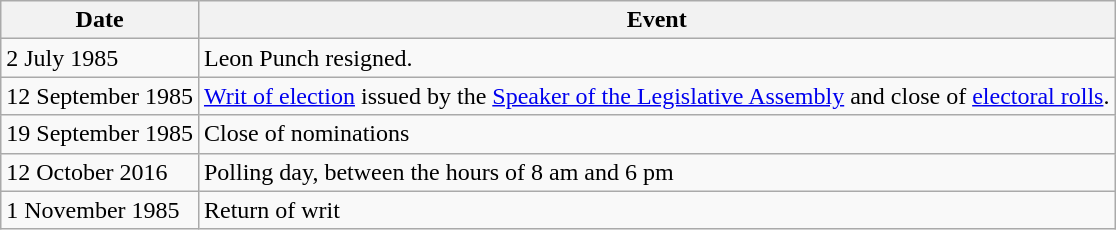<table class="wikitable">
<tr>
<th>Date</th>
<th>Event</th>
</tr>
<tr>
<td>2 July 1985</td>
<td>Leon Punch resigned.</td>
</tr>
<tr>
<td>12 September 1985</td>
<td><a href='#'>Writ of election</a> issued by the <a href='#'>Speaker of the Legislative Assembly</a> and close of <a href='#'>electoral rolls</a>.</td>
</tr>
<tr>
<td>19 September 1985</td>
<td>Close of nominations</td>
</tr>
<tr>
<td>12 October 2016</td>
<td>Polling day, between the hours of 8 am and 6 pm</td>
</tr>
<tr>
<td>1 November 1985</td>
<td>Return of writ</td>
</tr>
</table>
